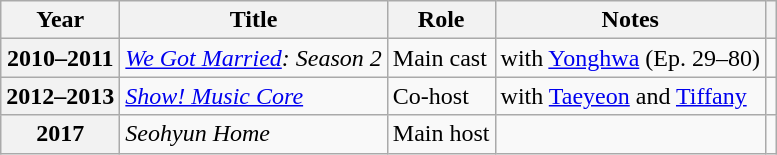<table class="wikitable plainrowheaders">
<tr>
<th scope="col">Year</th>
<th scope="col">Title</th>
<th scope="col">Role</th>
<th scope="col">Notes</th>
<th scope="col" class="unsortable"></th>
</tr>
<tr>
<th scope="row">2010–2011</th>
<td><em><a href='#'>We Got Married</a>: Season 2</em></td>
<td>Main cast</td>
<td>with <a href='#'>Yonghwa</a> (Ep. 29–80)</td>
<td></td>
</tr>
<tr>
<th scope="row">2012–2013</th>
<td><em><a href='#'>Show! Music Core</a></em></td>
<td>Co-host</td>
<td rowspan="1">with <a href='#'>Taeyeon</a> and <a href='#'>Tiffany</a></td>
<td></td>
</tr>
<tr>
<th scope="row">2017</th>
<td><em>Seohyun Home</em></td>
<td>Main host</td>
<td></td>
<td></td>
</tr>
</table>
